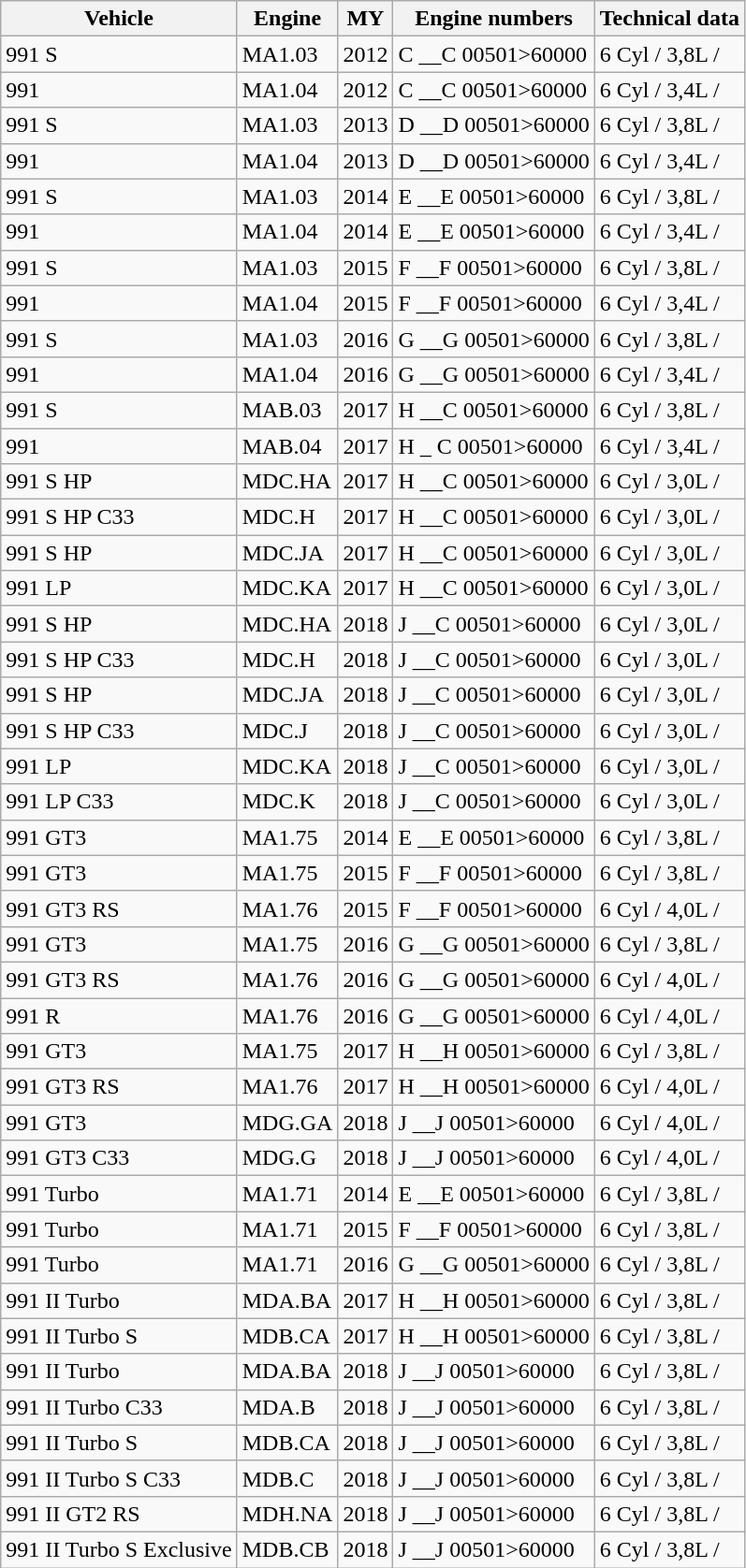<table class="wikitable">
<tr>
<th>Vehicle</th>
<th>Engine</th>
<th>MY</th>
<th>Engine numbers</th>
<th>Technical data</th>
</tr>
<tr>
<td>991 S</td>
<td>MA1.03</td>
<td>2012</td>
<td>C __C 00501>60000</td>
<td>6 Cyl / 3,8L / </td>
</tr>
<tr>
<td>991</td>
<td>MA1.04</td>
<td>2012</td>
<td>C __C 00501>60000</td>
<td>6 Cyl / 3,4L / </td>
</tr>
<tr>
<td>991 S</td>
<td>MA1.03</td>
<td>2013</td>
<td>D __D 00501>60000</td>
<td>6 Cyl / 3,8L / </td>
</tr>
<tr>
<td>991</td>
<td>MA1.04</td>
<td>2013</td>
<td>D __D 00501>60000</td>
<td>6 Cyl / 3,4L / </td>
</tr>
<tr>
<td>991 S</td>
<td>MA1.03</td>
<td>2014</td>
<td>E __E 00501>60000</td>
<td>6 Cyl / 3,8L / </td>
</tr>
<tr>
<td>991</td>
<td>MA1.04</td>
<td>2014</td>
<td>E __E 00501>60000</td>
<td>6 Cyl / 3,4L / </td>
</tr>
<tr>
<td>991 S</td>
<td>MA1.03</td>
<td>2015</td>
<td>F __F 00501>60000</td>
<td>6 Cyl / 3,8L / </td>
</tr>
<tr>
<td>991</td>
<td>MA1.04</td>
<td>2015</td>
<td>F __F 00501>60000</td>
<td>6 Cyl / 3,4L / </td>
</tr>
<tr>
<td>991 S</td>
<td>MA1.03</td>
<td>2016</td>
<td>G __G 00501>60000</td>
<td>6 Cyl / 3,8L / </td>
</tr>
<tr>
<td>991</td>
<td>MA1.04</td>
<td>2016</td>
<td>G __G 00501>60000</td>
<td>6 Cyl / 3,4L / </td>
</tr>
<tr>
<td>991 S</td>
<td>MAB.03</td>
<td>2017</td>
<td>H __C 00501>60000</td>
<td>6 Cyl / 3,8L / </td>
</tr>
<tr>
<td>991</td>
<td>MAB.04</td>
<td>2017</td>
<td>H _ C 00501>60000</td>
<td>6 Cyl / 3,4L / </td>
</tr>
<tr>
<td>991 S HP</td>
<td>MDC.HA</td>
<td>2017</td>
<td>H __C 00501>60000</td>
<td>6 Cyl / 3,0L / </td>
</tr>
<tr>
<td>991 S HP C33</td>
<td>MDC.H</td>
<td>2017</td>
<td>H __C 00501>60000</td>
<td>6 Cyl / 3,0L / </td>
</tr>
<tr>
<td>991 S HP</td>
<td>MDC.JA</td>
<td>2017</td>
<td>H __C 00501>60000</td>
<td>6 Cyl / 3,0L / </td>
</tr>
<tr>
<td>991 LP</td>
<td>MDC.KA</td>
<td>2017</td>
<td>H __C 00501>60000</td>
<td>6 Cyl / 3,0L / </td>
</tr>
<tr>
<td>991 S HP</td>
<td>MDC.HA</td>
<td>2018</td>
<td>J __C 00501>60000</td>
<td>6 Cyl / 3,0L / </td>
</tr>
<tr>
<td>991 S HP C33</td>
<td>MDC.H</td>
<td>2018</td>
<td>J __C 00501>60000</td>
<td>6 Cyl / 3,0L / </td>
</tr>
<tr>
<td>991 S HP</td>
<td>MDC.JA</td>
<td>2018</td>
<td>J __C 00501>60000</td>
<td>6 Cyl / 3,0L / </td>
</tr>
<tr>
<td>991 S HP C33</td>
<td>MDC.J</td>
<td>2018</td>
<td>J __C 00501>60000</td>
<td>6 Cyl / 3,0L / </td>
</tr>
<tr>
<td>991 LP</td>
<td>MDC.KA</td>
<td>2018</td>
<td>J __C 00501>60000</td>
<td>6 Cyl / 3,0L / </td>
</tr>
<tr>
<td>991 LP C33</td>
<td>MDC.K</td>
<td>2018</td>
<td>J __C 00501>60000</td>
<td>6 Cyl / 3,0L / </td>
</tr>
<tr>
<td>991 GT3</td>
<td>MA1.75</td>
<td>2014</td>
<td>E __E 00501>60000</td>
<td>6 Cyl / 3,8L / </td>
</tr>
<tr>
<td>991 GT3</td>
<td>MA1.75</td>
<td>2015</td>
<td>F __F 00501>60000</td>
<td>6 Cyl / 3,8L / </td>
</tr>
<tr>
<td>991 GT3 RS</td>
<td>MA1.76</td>
<td>2015</td>
<td>F __F 00501>60000</td>
<td>6 Cyl / 4,0L / </td>
</tr>
<tr>
<td>991 GT3</td>
<td>MA1.75</td>
<td>2016</td>
<td>G __G 00501>60000</td>
<td>6 Cyl / 3,8L / </td>
</tr>
<tr>
<td>991 GT3 RS</td>
<td>MA1.76</td>
<td>2016</td>
<td>G __G 00501>60000</td>
<td>6 Cyl / 4,0L / </td>
</tr>
<tr>
<td>991 R</td>
<td>MA1.76</td>
<td>2016</td>
<td>G __G 00501>60000</td>
<td>6 Cyl / 4,0L / </td>
</tr>
<tr>
<td>991 GT3</td>
<td>MA1.75</td>
<td>2017</td>
<td>H __H 00501>60000</td>
<td>6 Cyl / 3,8L / </td>
</tr>
<tr>
<td>991 GT3 RS</td>
<td>MA1.76</td>
<td>2017</td>
<td>H __H 00501>60000</td>
<td>6 Cyl / 4,0L / </td>
</tr>
<tr>
<td>991 GT3</td>
<td>MDG.GA</td>
<td>2018</td>
<td>J __J 00501>60000</td>
<td>6 Cyl / 4,0L / </td>
</tr>
<tr>
<td>991 GT3 C33</td>
<td>MDG.G</td>
<td>2018</td>
<td>J __J 00501>60000</td>
<td>6 Cyl / 4,0L / </td>
</tr>
<tr>
<td>991 Turbo</td>
<td>MA1.71</td>
<td>2014</td>
<td>E __E 00501>60000</td>
<td>6 Cyl / 3,8L / </td>
</tr>
<tr>
<td>991 Turbo</td>
<td>MA1.71</td>
<td>2015</td>
<td>F __F 00501>60000</td>
<td>6 Cyl / 3,8L / </td>
</tr>
<tr>
<td>991 Turbo</td>
<td>MA1.71</td>
<td>2016</td>
<td>G __G 00501>60000</td>
<td>6 Cyl / 3,8L / </td>
</tr>
<tr>
<td>991 II Turbo</td>
<td>MDA.BA</td>
<td>2017</td>
<td>H __H 00501>60000</td>
<td>6 Cyl / 3,8L / </td>
</tr>
<tr>
<td>991 II Turbo S</td>
<td>MDB.CA</td>
<td>2017</td>
<td>H __H 00501>60000</td>
<td>6 Cyl / 3,8L / </td>
</tr>
<tr>
<td>991 II Turbo</td>
<td>MDA.BA</td>
<td>2018</td>
<td>J __J 00501>60000</td>
<td>6 Cyl / 3,8L / </td>
</tr>
<tr>
<td>991 II Turbo C33</td>
<td>MDA.B</td>
<td>2018</td>
<td>J __J 00501>60000</td>
<td>6 Cyl / 3,8L / </td>
</tr>
<tr>
<td>991 II Turbo S</td>
<td>MDB.CA</td>
<td>2018</td>
<td>J __J 00501>60000</td>
<td>6 Cyl / 3,8L / </td>
</tr>
<tr>
<td>991 II Turbo S C33</td>
<td>MDB.C</td>
<td>2018</td>
<td>J __J 00501>60000</td>
<td>6 Cyl / 3,8L / </td>
</tr>
<tr>
<td>991 II GT2 RS</td>
<td>MDH.NA</td>
<td>2018</td>
<td>J __J 00501>60000</td>
<td>6 Cyl / 3,8L / </td>
</tr>
<tr>
<td>991 II Turbo S Exclusive</td>
<td>MDB.CB</td>
<td>2018</td>
<td>J __J 00501>60000</td>
<td>6 Cyl / 3,8L / </td>
</tr>
</table>
